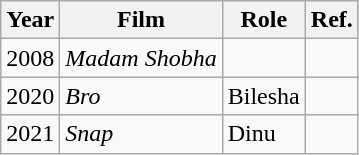<table class="wikitable">
<tr>
<th>Year</th>
<th>Film</th>
<th>Role</th>
<th>Ref.</th>
</tr>
<tr>
<td>2008</td>
<td><em>Madam Shobha</em></td>
<td></td>
<td></td>
</tr>
<tr>
<td>2020</td>
<td><em>Bro</em></td>
<td>Bilesha</td>
<td></td>
</tr>
<tr>
<td>2021</td>
<td><em>Snap</em></td>
<td>Dinu</td>
<td></td>
</tr>
</table>
